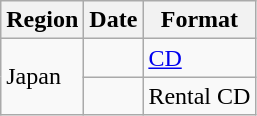<table class="wikitable">
<tr>
<th>Region</th>
<th>Date</th>
<th>Format</th>
</tr>
<tr>
<td rowspan="2">Japan</td>
<td></td>
<td><a href='#'>CD</a></td>
</tr>
<tr>
<td></td>
<td>Rental CD</td>
</tr>
</table>
